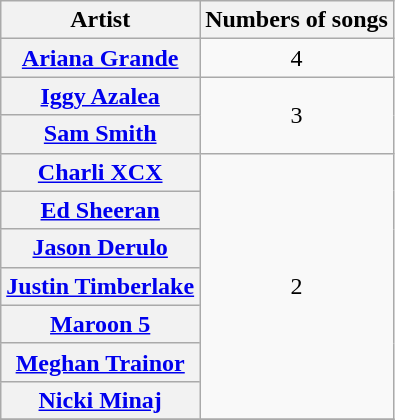<table class="wikitable sortable plainrowheaders" style="text-align:center;">
<tr>
<th scope="col">Artist</th>
<th scope="col">Numbers of songs</th>
</tr>
<tr>
<th scope="row"><a href='#'>Ariana Grande</a></th>
<td>4</td>
</tr>
<tr>
<th scope="row"><a href='#'>Iggy Azalea</a></th>
<td rowspan="2">3</td>
</tr>
<tr>
<th scope="row"><a href='#'>Sam Smith</a></th>
</tr>
<tr>
<th scope="row"><a href='#'>Charli XCX</a></th>
<td rowspan="7">2</td>
</tr>
<tr>
<th scope="row"><a href='#'>Ed Sheeran</a></th>
</tr>
<tr>
<th scope="row"><a href='#'>Jason Derulo</a></th>
</tr>
<tr>
<th scope="row"><a href='#'>Justin Timberlake</a></th>
</tr>
<tr>
<th scope="row"><a href='#'>Maroon 5</a></th>
</tr>
<tr>
<th scope="row"><a href='#'>Meghan Trainor</a></th>
</tr>
<tr>
<th scope="row"><a href='#'>Nicki Minaj</a></th>
</tr>
<tr>
</tr>
</table>
